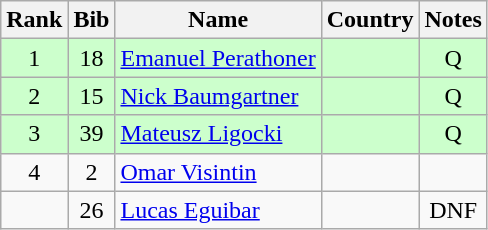<table class="wikitable" style="text-align:center;">
<tr>
<th>Rank</th>
<th>Bib</th>
<th>Name</th>
<th>Country</th>
<th>Notes</th>
</tr>
<tr bgcolor=ccffcc>
<td>1</td>
<td>18</td>
<td align="left"><a href='#'>Emanuel Perathoner</a></td>
<td align="left"></td>
<td>Q</td>
</tr>
<tr bgcolor=ccffcc>
<td>2</td>
<td>15</td>
<td align="left"><a href='#'>Nick Baumgartner</a></td>
<td align="left"></td>
<td>Q</td>
</tr>
<tr bgcolor=ccffcc>
<td>3</td>
<td>39</td>
<td align="left"><a href='#'>Mateusz Ligocki</a></td>
<td align="left"></td>
<td>Q</td>
</tr>
<tr>
<td>4</td>
<td>2</td>
<td align="left"><a href='#'>Omar Visintin</a></td>
<td align="left"></td>
<td></td>
</tr>
<tr>
<td></td>
<td>26</td>
<td align="left"><a href='#'>Lucas Eguibar</a></td>
<td align="left"></td>
<td>DNF</td>
</tr>
</table>
